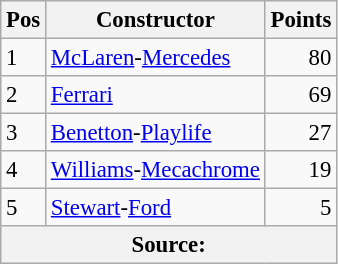<table class="wikitable" style="font-size:95%;">
<tr>
<th>Pos</th>
<th>Constructor</th>
<th>Points</th>
</tr>
<tr>
<td>1</td>
<td> <a href='#'>McLaren</a>-<a href='#'>Mercedes</a></td>
<td align="right">80</td>
</tr>
<tr>
<td>2</td>
<td> <a href='#'>Ferrari</a></td>
<td align="right">69</td>
</tr>
<tr>
<td>3</td>
<td> <a href='#'>Benetton</a>-<a href='#'>Playlife</a></td>
<td align="right">27</td>
</tr>
<tr>
<td>4</td>
<td> <a href='#'>Williams</a>-<a href='#'>Mecachrome</a></td>
<td align="right">19</td>
</tr>
<tr>
<td>5</td>
<td> <a href='#'>Stewart</a>-<a href='#'>Ford</a></td>
<td align="right">5</td>
</tr>
<tr>
<th colspan=4>Source: </th>
</tr>
</table>
